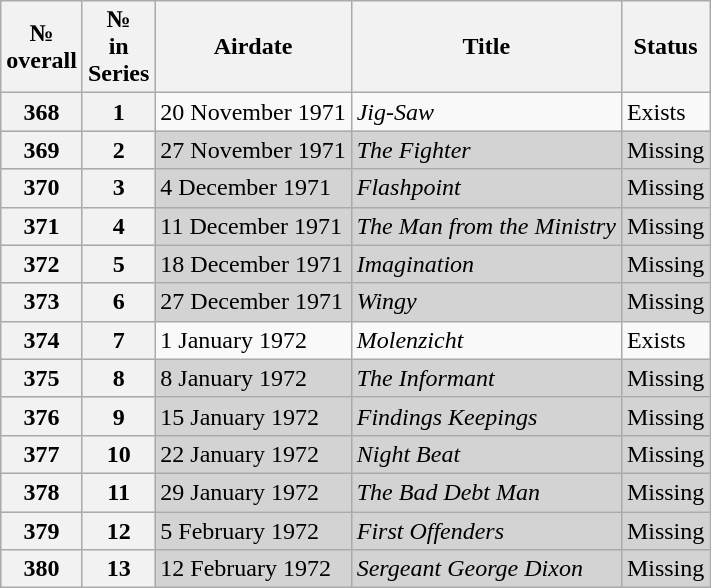<table class="wikitable">
<tr>
<th>№<br>overall</th>
<th>№<br>in<br>Series</th>
<th>Airdate</th>
<th>Title</th>
<th>Status</th>
</tr>
<tr>
<th style="text-align:center;">368</th>
<th style="text-align:center;">1</th>
<td>20 November 1971</td>
<td><em>Jig-Saw</em></td>
<td>Exists</td>
</tr>
<tr style="background:lightgrey;">
<th style="text-align:center;">369</th>
<th style="text-align:center;">2</th>
<td>27 November 1971</td>
<td><em>The Fighter</em></td>
<td>Missing</td>
</tr>
<tr style="background:lightgrey;">
<th style="text-align:center;">370</th>
<th style="text-align:center;">3</th>
<td>4 December 1971</td>
<td><em>Flashpoint</em></td>
<td>Missing</td>
</tr>
<tr style="background:lightgrey;">
<th style="text-align:center;">371</th>
<th style="text-align:center;">4</th>
<td>11 December 1971</td>
<td><em>The Man from the Ministry</em></td>
<td>Missing</td>
</tr>
<tr style="background:lightgrey;">
<th style="text-align:center;">372</th>
<th style="text-align:center;">5</th>
<td>18 December 1971</td>
<td><em>Imagination</em></td>
<td>Missing</td>
</tr>
<tr style="background:lightgrey;">
<th style="text-align:center;">373</th>
<th style="text-align:center;">6</th>
<td>27 December 1971</td>
<td><em>Wingy</em></td>
<td>Missing</td>
</tr>
<tr>
<th style="text-align:center;">374</th>
<th style="text-align:center;">7</th>
<td>1 January 1972</td>
<td><em>Molenzicht</em></td>
<td>Exists</td>
</tr>
<tr style="background:lightgrey;">
<th style="text-align:center;">375</th>
<th style="text-align:center;">8</th>
<td>8 January 1972</td>
<td><em>The Informant</em></td>
<td>Missing</td>
</tr>
<tr style="background:lightgrey;">
<th style="text-align:center;">376</th>
<th style="text-align:center;">9</th>
<td>15 January 1972</td>
<td><em>Findings Keepings</em></td>
<td>Missing</td>
</tr>
<tr style="background:lightgrey;">
<th style="text-align:center;">377</th>
<th style="text-align:center;">10</th>
<td>22 January 1972</td>
<td><em>Night Beat</em></td>
<td>Missing</td>
</tr>
<tr style="background:lightgrey;">
<th style="text-align:center;">378</th>
<th style="text-align:center;">11</th>
<td>29 January 1972</td>
<td><em>The Bad Debt Man</em></td>
<td>Missing</td>
</tr>
<tr style="background:lightgrey;">
<th style="text-align:center;">379</th>
<th style="text-align:center;">12</th>
<td>5 February 1972</td>
<td><em>First Offenders</em></td>
<td>Missing</td>
</tr>
<tr style="background:lightgrey;">
<th style="text-align:center;">380</th>
<th style="text-align:center;">13</th>
<td>12 February 1972</td>
<td><em>Sergeant George Dixon</em></td>
<td>Missing</td>
</tr>
</table>
